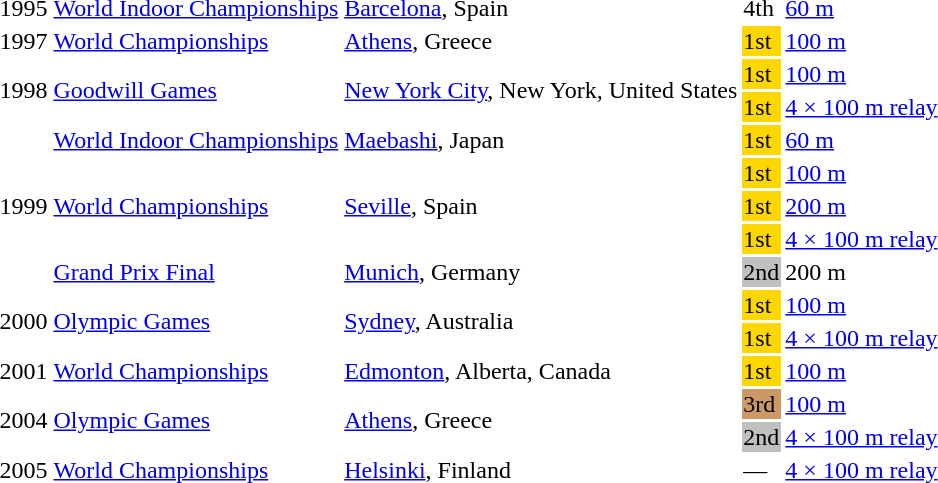<table>
<tr>
<td>1995</td>
<td><a href='#'>World Indoor Championships</a></td>
<td><a href='#'>Barcelona</a>, Spain</td>
<td>4th</td>
<td><a href='#'>60 m</a></td>
</tr>
<tr>
<td>1997</td>
<td><a href='#'>World Championships</a></td>
<td><a href='#'>Athens</a>, Greece</td>
<td bgcolor=gold>1st</td>
<td><a href='#'>100 m</a></td>
</tr>
<tr>
<td rowspan=2>1998</td>
<td rowspan=2><a href='#'>Goodwill Games</a></td>
<td rowspan=2><a href='#'>New York City</a>, New York, United States</td>
<td bgcolor=gold>1st</td>
<td><a href='#'>100 m</a></td>
</tr>
<tr>
<td bgcolor=gold>1st</td>
<td><a href='#'>4 × 100 m relay</a></td>
</tr>
<tr>
<td rowspan=5>1999</td>
<td><a href='#'>World Indoor Championships</a></td>
<td><a href='#'>Maebashi</a>, Japan</td>
<td bgcolor=gold>1st</td>
<td><a href='#'>60 m</a></td>
</tr>
<tr>
<td rowspan=3><a href='#'>World Championships</a></td>
<td rowspan=3><a href='#'>Seville</a>, Spain</td>
<td bgcolor=gold>1st</td>
<td><a href='#'>100 m</a></td>
</tr>
<tr>
<td bgcolor=gold>1st</td>
<td><a href='#'>200 m</a></td>
</tr>
<tr>
<td bgcolor=gold>1st</td>
<td><a href='#'>4 × 100 m relay</a></td>
</tr>
<tr>
<td><a href='#'>Grand Prix Final</a></td>
<td><a href='#'>Munich</a>, Germany</td>
<td bgcolor=silver>2nd</td>
<td>200 m</td>
</tr>
<tr>
<td rowspan=2>2000</td>
<td rowspan=2><a href='#'>Olympic Games</a></td>
<td rowspan=2><a href='#'>Sydney</a>, Australia</td>
<td bgcolor="gold">1st</td>
<td><a href='#'>100 m</a></td>
</tr>
<tr>
<td bgcolor="gold">1st</td>
<td><a href='#'>4 × 100 m relay</a></td>
</tr>
<tr>
<td>2001</td>
<td><a href='#'>World Championships</a></td>
<td><a href='#'>Edmonton</a>, Alberta, Canada</td>
<td bgcolor=gold>1st</td>
<td><a href='#'>100 m</a></td>
</tr>
<tr>
<td rowspan=2>2004</td>
<td rowspan=2><a href='#'>Olympic Games</a></td>
<td rowspan=2><a href='#'>Athens</a>, Greece</td>
<td bgcolor="cc9966">3rd</td>
<td><a href='#'>100 m</a></td>
</tr>
<tr>
<td bgcolor=silver>2nd</td>
<td><a href='#'>4 × 100 m relay</a></td>
</tr>
<tr>
<td>2005</td>
<td><a href='#'>World Championships</a></td>
<td><a href='#'>Helsinki</a>, Finland</td>
<td>—</td>
<td><a href='#'>4 × 100 m relay</a></td>
<td></td>
</tr>
</table>
